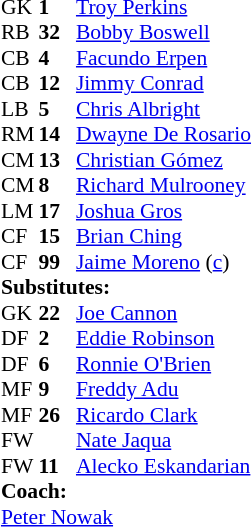<table style="font-size:90%; margin:0.2em auto;" cellspacing="0" cellpadding="0">
<tr>
<th width="25"></th>
<th width="25"></th>
</tr>
<tr>
<td>GK</td>
<td><strong>1</strong></td>
<td> <a href='#'>Troy Perkins</a></td>
<td></td>
<td></td>
</tr>
<tr>
<td>RB</td>
<td><strong>32</strong></td>
<td> <a href='#'>Bobby Boswell</a></td>
</tr>
<tr>
<td>CB</td>
<td><strong>4</strong></td>
<td> <a href='#'>Facundo Erpen</a></td>
</tr>
<tr>
<td>CB</td>
<td><strong>12</strong></td>
<td> <a href='#'>Jimmy Conrad</a></td>
<td></td>
<td></td>
</tr>
<tr>
<td>LB</td>
<td><strong>5</strong></td>
<td> <a href='#'>Chris Albright</a></td>
<td></td>
<td></td>
</tr>
<tr>
<td>RM</td>
<td><strong>14</strong></td>
<td> <a href='#'>Dwayne De Rosario</a></td>
</tr>
<tr>
<td>CM</td>
<td><strong>13</strong></td>
<td> <a href='#'>Christian Gómez</a></td>
<td></td>
<td></td>
</tr>
<tr>
<td>CM</td>
<td><strong>8</strong></td>
<td> <a href='#'>Richard Mulrooney</a></td>
<td></td>
<td></td>
</tr>
<tr>
<td>LM</td>
<td><strong>17</strong></td>
<td> <a href='#'>Joshua Gros</a></td>
</tr>
<tr>
<td>CF</td>
<td><strong>15</strong></td>
<td> <a href='#'>Brian Ching</a></td>
<td></td>
<td></td>
</tr>
<tr>
<td>CF</td>
<td><strong>99</strong></td>
<td> <a href='#'>Jaime Moreno</a> (<a href='#'>c</a>)</td>
<td></td>
<td></td>
</tr>
<tr>
<td colspan=3><strong>Substitutes:</strong></td>
</tr>
<tr>
<td>GK</td>
<td><strong>22</strong></td>
<td> <a href='#'>Joe Cannon</a></td>
<td></td>
<td></td>
</tr>
<tr>
<td>DF</td>
<td><strong>2</strong></td>
<td> <a href='#'>Eddie Robinson</a></td>
<td></td>
<td></td>
</tr>
<tr>
<td>DF</td>
<td><strong>6</strong></td>
<td> <a href='#'>Ronnie O'Brien</a></td>
<td></td>
<td></td>
</tr>
<tr>
<td>MF</td>
<td><strong>9</strong></td>
<td> <a href='#'>Freddy Adu</a></td>
<td></td>
<td></td>
</tr>
<tr>
<td>MF</td>
<td><strong>26</strong></td>
<td> <a href='#'>Ricardo Clark</a></td>
<td></td>
<td></td>
</tr>
<tr>
<td>FW</td>
<td><strong> </strong></td>
<td> <a href='#'>Nate Jaqua</a></td>
<td></td>
<td></td>
</tr>
<tr>
<td>FW</td>
<td><strong>11</strong></td>
<td> <a href='#'>Alecko Eskandarian</a></td>
<td></td>
<td></td>
</tr>
<tr>
<td colspan=3><strong>Coach:</strong></td>
</tr>
<tr>
<td colspan=4> <a href='#'>Peter Nowak</a></td>
</tr>
</table>
